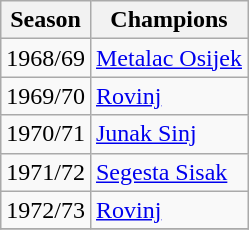<table class="wikitable">
<tr>
<th>Season</th>
<th>Champions</th>
</tr>
<tr>
<td>1968/69</td>
<td><a href='#'>Metalac Osijek</a></td>
</tr>
<tr>
<td>1969/70</td>
<td><a href='#'>Rovinj</a></td>
</tr>
<tr>
<td>1970/71</td>
<td><a href='#'>Junak Sinj</a></td>
</tr>
<tr>
<td>1971/72</td>
<td><a href='#'>Segesta Sisak</a></td>
</tr>
<tr>
<td>1972/73</td>
<td><a href='#'>Rovinj</a></td>
</tr>
<tr>
</tr>
</table>
